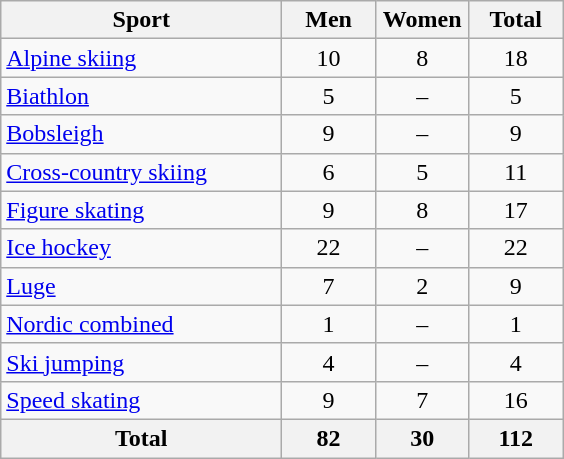<table class="wikitable sortable" style="text-align:center;">
<tr>
<th width=180>Sport</th>
<th width=55>Men</th>
<th width=55>Women</th>
<th width=55>Total</th>
</tr>
<tr>
<td align=left><a href='#'>Alpine skiing</a></td>
<td>10</td>
<td>8</td>
<td>18</td>
</tr>
<tr>
<td align=left><a href='#'>Biathlon</a></td>
<td>5</td>
<td>–</td>
<td>5</td>
</tr>
<tr>
<td align=left><a href='#'>Bobsleigh</a></td>
<td>9</td>
<td>–</td>
<td>9</td>
</tr>
<tr>
<td align=left><a href='#'>Cross-country skiing</a></td>
<td>6</td>
<td>5</td>
<td>11</td>
</tr>
<tr>
<td align=left><a href='#'>Figure skating</a></td>
<td>9</td>
<td>8</td>
<td>17</td>
</tr>
<tr>
<td align=left><a href='#'>Ice hockey</a></td>
<td>22</td>
<td>–</td>
<td>22</td>
</tr>
<tr>
<td align=left><a href='#'>Luge</a></td>
<td>7</td>
<td>2</td>
<td>9</td>
</tr>
<tr>
<td align=left><a href='#'>Nordic combined</a></td>
<td>1</td>
<td>–</td>
<td>1</td>
</tr>
<tr>
<td align=left><a href='#'>Ski jumping</a></td>
<td>4</td>
<td>–</td>
<td>4</td>
</tr>
<tr>
<td align=left><a href='#'>Speed skating</a></td>
<td>9</td>
<td>7</td>
<td>16</td>
</tr>
<tr>
<th>Total</th>
<th>82</th>
<th>30</th>
<th>112</th>
</tr>
</table>
